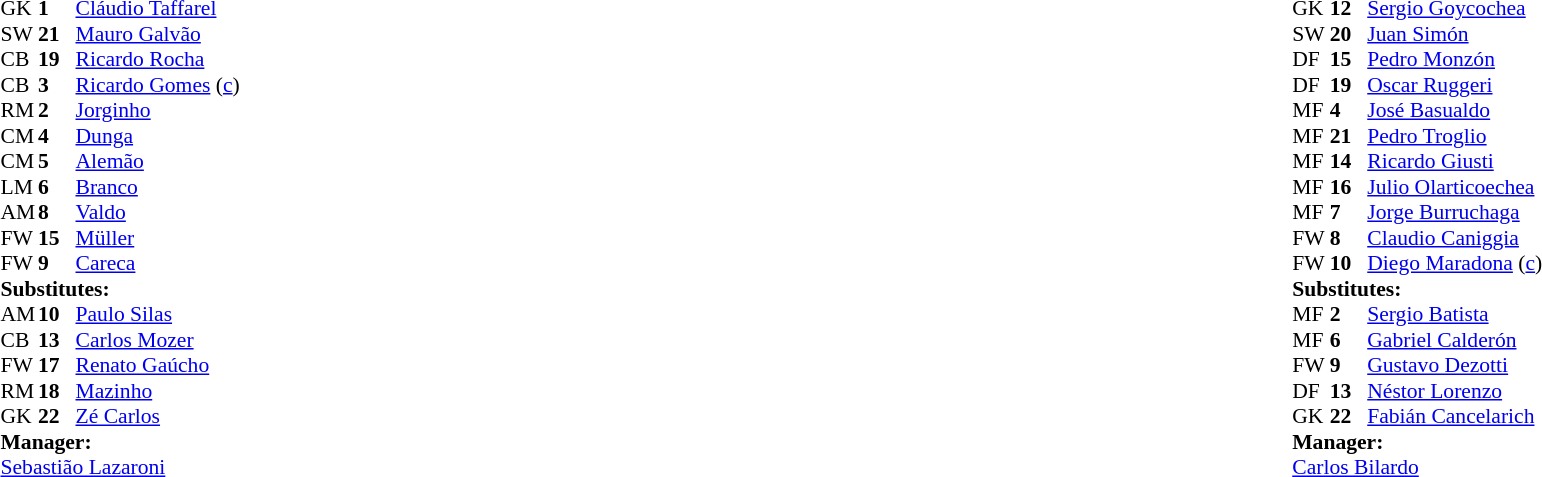<table width="100%">
<tr>
<td valign="top" width="50%"><br><table style="font-size: 90%" cellspacing="0" cellpadding="0">
<tr>
<th width="25"></th>
<th width="25"></th>
</tr>
<tr>
<td>GK</td>
<td><strong>1</strong></td>
<td><a href='#'>Cláudio Taffarel</a></td>
</tr>
<tr>
<td>SW</td>
<td><strong>21</strong></td>
<td><a href='#'>Mauro Galvão</a></td>
<td></td>
<td></td>
</tr>
<tr>
<td>CB</td>
<td><strong>19</strong></td>
<td><a href='#'>Ricardo Rocha</a></td>
<td></td>
</tr>
<tr>
<td>CB</td>
<td><strong>3</strong></td>
<td><a href='#'>Ricardo Gomes</a> (<a href='#'>c</a>)</td>
<td></td>
</tr>
<tr>
<td>RM</td>
<td><strong>2</strong></td>
<td><a href='#'>Jorginho</a></td>
</tr>
<tr>
<td>CM</td>
<td><strong>4</strong></td>
<td><a href='#'>Dunga</a></td>
</tr>
<tr>
<td>CM</td>
<td><strong>5</strong></td>
<td><a href='#'>Alemão</a></td>
<td></td>
<td></td>
</tr>
<tr>
<td>LM</td>
<td><strong>6</strong></td>
<td><a href='#'>Branco</a></td>
</tr>
<tr>
<td>AM</td>
<td><strong>8</strong></td>
<td><a href='#'>Valdo</a></td>
</tr>
<tr>
<td>FW</td>
<td><strong>15</strong></td>
<td><a href='#'>Müller</a></td>
</tr>
<tr>
<td>FW</td>
<td><strong>9</strong></td>
<td><a href='#'>Careca</a></td>
</tr>
<tr>
<td colspan=3><strong>Substitutes:</strong></td>
</tr>
<tr>
<td>AM</td>
<td><strong>10</strong></td>
<td><a href='#'>Paulo Silas</a></td>
<td></td>
<td></td>
</tr>
<tr>
<td>CB</td>
<td><strong>13</strong></td>
<td><a href='#'>Carlos Mozer</a></td>
</tr>
<tr>
<td>FW</td>
<td><strong>17</strong></td>
<td><a href='#'>Renato Gaúcho</a></td>
<td></td>
<td></td>
</tr>
<tr>
<td>RM</td>
<td><strong>18</strong></td>
<td><a href='#'>Mazinho</a></td>
</tr>
<tr>
<td>GK</td>
<td><strong>22</strong></td>
<td><a href='#'>Zé Carlos</a></td>
</tr>
<tr>
<td colspan=3><strong>Manager:</strong></td>
</tr>
<tr>
<td colspan="4"><a href='#'>Sebastião Lazaroni</a></td>
</tr>
</table>
</td>
<td valign="top" width="50%"><br><table style="font-size: 90%" cellspacing="0" cellpadding="0" align=center>
<tr>
<th width="25"></th>
<th width="25"></th>
</tr>
<tr>
<td>GK</td>
<td><strong>12</strong></td>
<td><a href='#'>Sergio Goycochea</a></td>
<td></td>
</tr>
<tr>
<td>SW</td>
<td><strong>20</strong></td>
<td><a href='#'>Juan Simón</a></td>
</tr>
<tr>
<td>DF</td>
<td><strong>15</strong></td>
<td><a href='#'>Pedro Monzón</a></td>
<td></td>
</tr>
<tr>
<td>DF</td>
<td><strong>19</strong></td>
<td><a href='#'>Oscar Ruggeri</a></td>
</tr>
<tr>
<td>MF</td>
<td><strong>4</strong></td>
<td><a href='#'>José Basualdo</a></td>
</tr>
<tr>
<td>MF</td>
<td><strong>21</strong></td>
<td><a href='#'>Pedro Troglio</a></td>
<td></td>
<td></td>
</tr>
<tr>
<td>MF</td>
<td><strong>14</strong></td>
<td><a href='#'>Ricardo Giusti</a></td>
<td></td>
</tr>
<tr>
<td>MF</td>
<td><strong>16</strong></td>
<td><a href='#'>Julio Olarticoechea</a></td>
</tr>
<tr>
<td>MF</td>
<td><strong>7</strong></td>
<td><a href='#'>Jorge Burruchaga</a></td>
</tr>
<tr>
<td>FW</td>
<td><strong>8</strong></td>
<td><a href='#'>Claudio Caniggia</a></td>
</tr>
<tr>
<td>FW</td>
<td><strong>10</strong></td>
<td><a href='#'>Diego Maradona</a> (<a href='#'>c</a>)</td>
</tr>
<tr>
<td colspan=3><strong>Substitutes:</strong></td>
</tr>
<tr>
<td>MF</td>
<td><strong>2</strong></td>
<td><a href='#'>Sergio Batista</a></td>
</tr>
<tr>
<td>MF</td>
<td><strong>6</strong></td>
<td><a href='#'>Gabriel Calderón</a></td>
<td></td>
<td></td>
</tr>
<tr>
<td>FW</td>
<td><strong>9</strong></td>
<td><a href='#'>Gustavo Dezotti</a></td>
</tr>
<tr>
<td>DF</td>
<td><strong>13</strong></td>
<td><a href='#'>Néstor Lorenzo</a></td>
</tr>
<tr>
<td>GK</td>
<td><strong>22</strong></td>
<td><a href='#'>Fabián Cancelarich</a></td>
</tr>
<tr>
<td colspan=3><strong>Manager:</strong></td>
</tr>
<tr>
<td colspan="4"><a href='#'>Carlos Bilardo</a></td>
</tr>
</table>
</td>
</tr>
</table>
